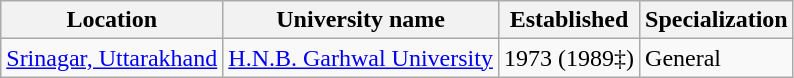<table class="wikitable">
<tr>
<th>Location</th>
<th>University name</th>
<th>Established</th>
<th>Specialization</th>
</tr>
<tr>
<td><a href='#'>Srinagar, Uttarakhand</a></td>
<td><a href='#'>H.N.B. Garhwal University</a></td>
<td>1973 (1989‡)</td>
<td>General</td>
</tr>
</table>
